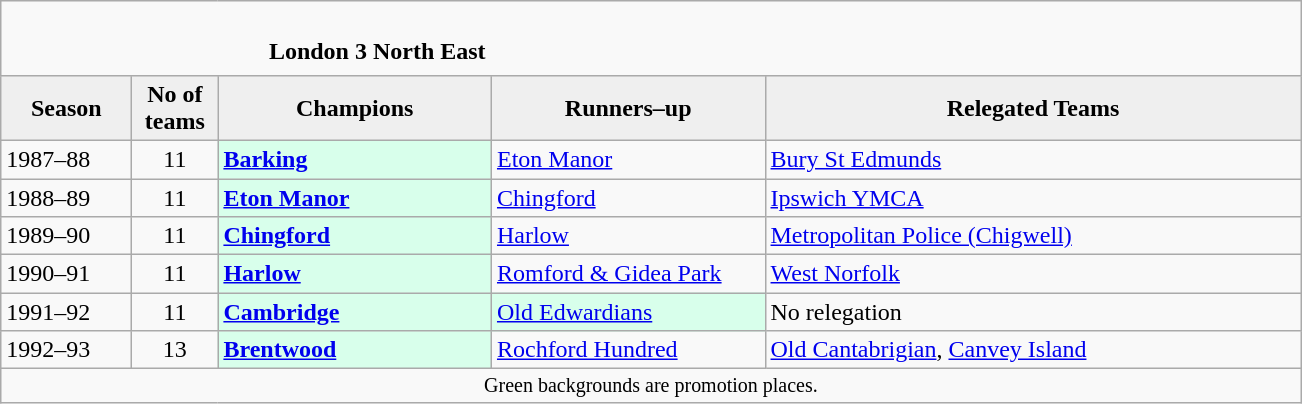<table class="wikitable" style="text-align: left;">
<tr>
<td colspan="11" cellpadding="0" cellspacing="0"><br><table border="0" style="width:100%;" cellpadding="0" cellspacing="0">
<tr>
<td style="width:20%; border:0;"></td>
<td style="border:0;"><strong>London 3 North East</strong></td>
<td style="width:20%; border:0;"></td>
</tr>
</table>
</td>
</tr>
<tr>
<th style="background:#efefef; width:80px;">Season</th>
<th style="background:#efefef; width:50px;">No of teams</th>
<th style="background:#efefef; width:175px;">Champions</th>
<th style="background:#efefef; width:175px;">Runners–up</th>
<th style="background:#efefef; width:350px;">Relegated Teams</th>
</tr>
<tr align=left>
<td>1987–88</td>
<td style="text-align: center;">11</td>
<td style="background:#d8ffeb;"><strong><a href='#'>Barking</a></strong></td>
<td><a href='#'>Eton Manor</a></td>
<td><a href='#'>Bury St Edmunds</a></td>
</tr>
<tr>
<td>1988–89</td>
<td style="text-align: center;">11</td>
<td style="background:#d8ffeb;"><strong><a href='#'>Eton Manor</a></strong></td>
<td><a href='#'>Chingford</a></td>
<td><a href='#'>Ipswich YMCA</a></td>
</tr>
<tr>
<td>1989–90</td>
<td style="text-align: center;">11</td>
<td style="background:#d8ffeb;"><strong><a href='#'>Chingford</a></strong></td>
<td><a href='#'>Harlow</a></td>
<td><a href='#'>Metropolitan Police (Chigwell)</a></td>
</tr>
<tr>
<td>1990–91</td>
<td style="text-align: center;">11</td>
<td style="background:#d8ffeb;"><strong><a href='#'>Harlow</a></strong></td>
<td><a href='#'>Romford & Gidea Park</a></td>
<td><a href='#'>West Norfolk</a></td>
</tr>
<tr>
<td>1991–92</td>
<td style="text-align: center;">11</td>
<td style="background:#d8ffeb;"><strong><a href='#'>Cambridge</a></strong></td>
<td style="background:#d8ffeb;"><a href='#'>Old Edwardians</a></td>
<td>No relegation</td>
</tr>
<tr>
<td>1992–93</td>
<td style="text-align: center;">13</td>
<td style="background:#d8ffeb;"><strong><a href='#'>Brentwood</a></strong></td>
<td><a href='#'>Rochford Hundred</a></td>
<td><a href='#'>Old Cantabrigian</a>, <a href='#'>Canvey Island</a></td>
</tr>
<tr>
<td colspan="15"  style="border:0; font-size:smaller; text-align:center;">Green backgrounds are promotion places.</td>
</tr>
</table>
